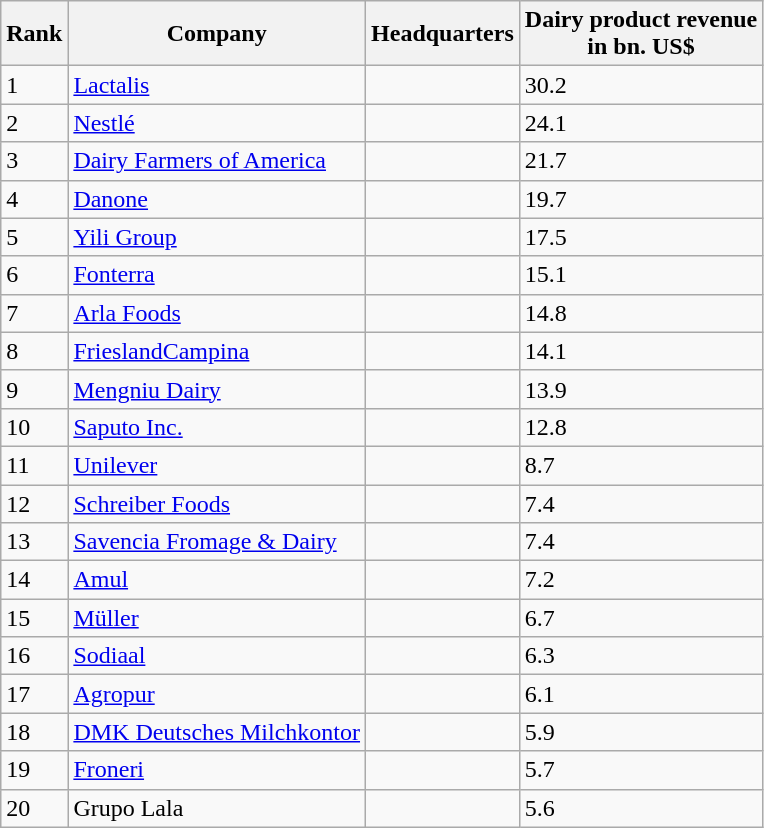<table class="wikitable">
<tr>
<th>Rank</th>
<th>Company</th>
<th>Headquarters</th>
<th>Dairy product revenue <br>in bn. US$</th>
</tr>
<tr>
<td>1</td>
<td><a href='#'>Lactalis</a></td>
<td></td>
<td>30.2</td>
</tr>
<tr>
<td>2</td>
<td><a href='#'>Nestlé</a></td>
<td></td>
<td>24.1</td>
</tr>
<tr>
<td>3</td>
<td><a href='#'>Dairy Farmers of America</a></td>
<td></td>
<td>21.7</td>
</tr>
<tr>
<td>4</td>
<td><a href='#'>Danone</a></td>
<td></td>
<td>19.7</td>
</tr>
<tr>
<td>5</td>
<td><a href='#'>Yili Group</a></td>
<td></td>
<td>17.5</td>
</tr>
<tr>
<td>6</td>
<td><a href='#'>Fonterra</a></td>
<td></td>
<td>15.1</td>
</tr>
<tr>
<td>7</td>
<td><a href='#'>Arla Foods</a></td>
<td></td>
<td>14.8</td>
</tr>
<tr>
<td>8</td>
<td><a href='#'>FrieslandCampina</a></td>
<td></td>
<td>14.1</td>
</tr>
<tr>
<td>9</td>
<td><a href='#'>Mengniu Dairy</a></td>
<td></td>
<td>13.9</td>
</tr>
<tr>
<td>10</td>
<td><a href='#'>Saputo Inc.</a></td>
<td></td>
<td>12.8</td>
</tr>
<tr>
<td>11</td>
<td><a href='#'>Unilever</a></td>
<td></td>
<td>8.7</td>
</tr>
<tr>
<td>12</td>
<td><a href='#'>Schreiber Foods</a></td>
<td></td>
<td>7.4</td>
</tr>
<tr>
<td>13</td>
<td><a href='#'>Savencia Fromage & Dairy</a></td>
<td></td>
<td>7.4</td>
</tr>
<tr>
<td>14</td>
<td><a href='#'>Amul</a></td>
<td></td>
<td>7.2</td>
</tr>
<tr>
<td>15</td>
<td><a href='#'>Müller</a></td>
<td></td>
<td>6.7</td>
</tr>
<tr>
<td>16</td>
<td><a href='#'>Sodiaal</a></td>
<td></td>
<td>6.3</td>
</tr>
<tr>
<td>17</td>
<td><a href='#'>Agropur</a></td>
<td></td>
<td>6.1</td>
</tr>
<tr>
<td>18</td>
<td><a href='#'>DMK Deutsches Milchkontor</a></td>
<td></td>
<td>5.9</td>
</tr>
<tr>
<td>19</td>
<td><a href='#'>Froneri</a></td>
<td></td>
<td>5.7</td>
</tr>
<tr>
<td>20</td>
<td>Grupo Lala</td>
<td></td>
<td>5.6</td>
</tr>
</table>
